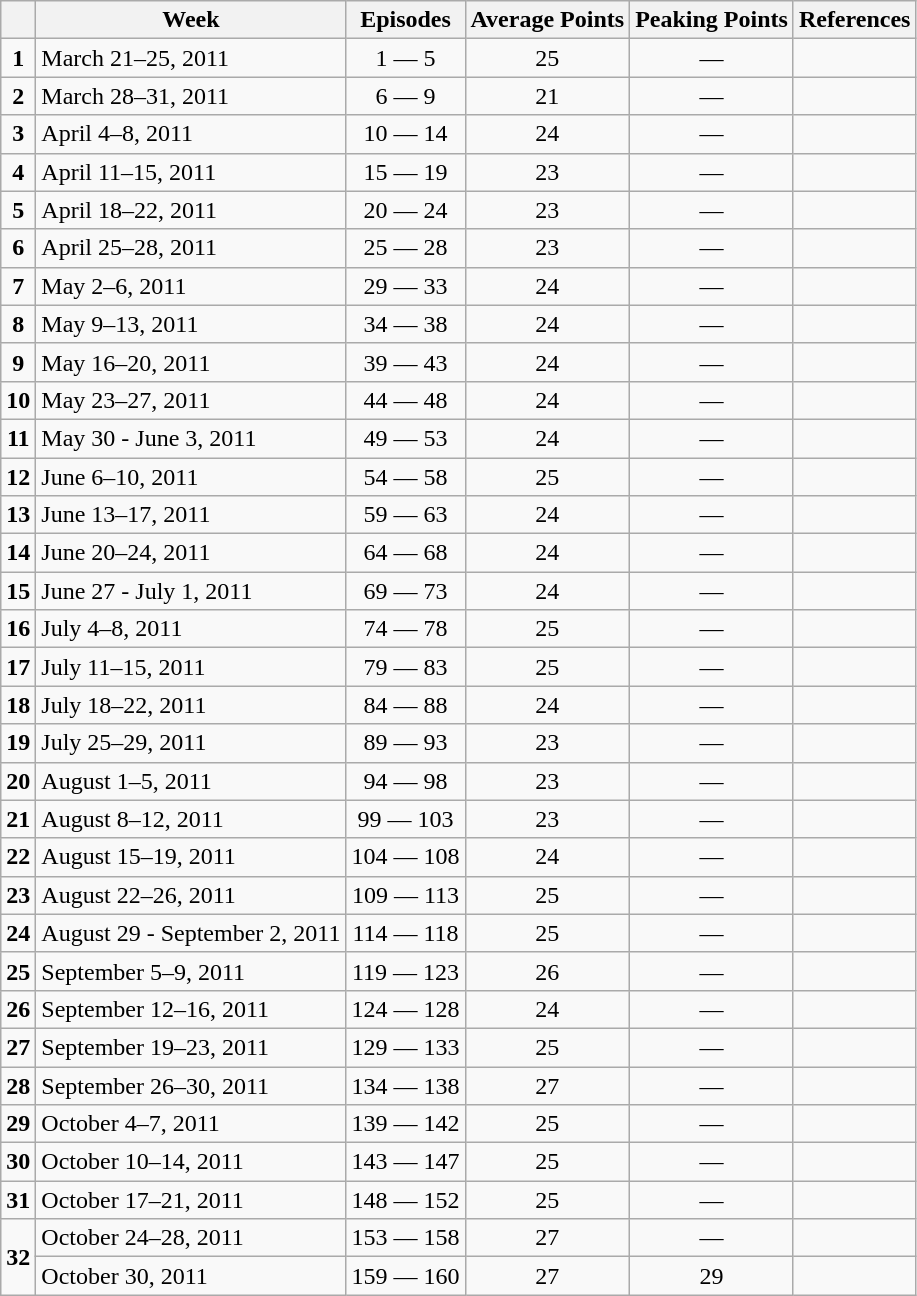<table class="wikitable" style="text-align:center;">
<tr>
<th></th>
<th>Week</th>
<th>Episodes</th>
<th>Average Points</th>
<th>Peaking Points</th>
<th>References</th>
</tr>
<tr>
<td><strong>1</strong></td>
<td style="text-align:left;">March 21–25, 2011</td>
<td>1 — 5</td>
<td>25</td>
<td>—</td>
<td></td>
</tr>
<tr>
<td><strong>2</strong></td>
<td style="text-align:left;">March 28–31, 2011</td>
<td>6 — 9</td>
<td>21</td>
<td>—</td>
<td></td>
</tr>
<tr>
<td><strong>3</strong></td>
<td style="text-align:left;">April 4–8, 2011</td>
<td>10 — 14</td>
<td>24</td>
<td>—</td>
<td></td>
</tr>
<tr>
<td><strong>4</strong></td>
<td style="text-align:left;">April 11–15, 2011</td>
<td>15 — 19</td>
<td>23</td>
<td>—</td>
<td></td>
</tr>
<tr>
<td><strong>5</strong></td>
<td style="text-align:left;">April 18–22, 2011</td>
<td>20 — 24</td>
<td>23</td>
<td>—</td>
<td></td>
</tr>
<tr>
<td><strong>6</strong></td>
<td style="text-align:left;">April 25–28, 2011</td>
<td>25 — 28</td>
<td>23</td>
<td>—</td>
<td></td>
</tr>
<tr>
<td><strong>7</strong></td>
<td style="text-align:left;">May 2–6, 2011</td>
<td>29 — 33</td>
<td>24</td>
<td>—</td>
<td></td>
</tr>
<tr>
<td><strong>8</strong></td>
<td style="text-align:left;">May 9–13, 2011</td>
<td>34 — 38</td>
<td>24</td>
<td>—</td>
<td></td>
</tr>
<tr>
<td><strong>9</strong></td>
<td style="text-align:left;">May 16–20, 2011</td>
<td>39 — 43</td>
<td>24</td>
<td>—</td>
<td></td>
</tr>
<tr>
<td><strong>10</strong></td>
<td style="text-align:left;">May 23–27, 2011</td>
<td>44 — 48</td>
<td>24</td>
<td>—</td>
<td></td>
</tr>
<tr>
<td><strong>11</strong></td>
<td style="text-align:left;">May 30 - June 3, 2011</td>
<td>49 — 53</td>
<td>24</td>
<td>—</td>
<td></td>
</tr>
<tr>
<td><strong>12</strong></td>
<td style="text-align:left;">June 6–10, 2011</td>
<td>54 — 58</td>
<td>25</td>
<td>—</td>
<td></td>
</tr>
<tr>
<td><strong>13</strong></td>
<td style="text-align:left;">June 13–17, 2011</td>
<td>59 — 63</td>
<td>24</td>
<td>—</td>
<td></td>
</tr>
<tr>
<td><strong>14</strong></td>
<td style="text-align:left;">June 20–24, 2011</td>
<td>64 — 68</td>
<td>24</td>
<td>—</td>
<td></td>
</tr>
<tr>
<td><strong>15</strong></td>
<td style="text-align:left;">June 27 - July 1, 2011</td>
<td>69 — 73</td>
<td>24</td>
<td>—</td>
<td></td>
</tr>
<tr>
<td><strong>16</strong></td>
<td style="text-align:left;">July 4–8, 2011</td>
<td>74 — 78</td>
<td>25</td>
<td>—</td>
<td></td>
</tr>
<tr>
<td><strong>17</strong></td>
<td style="text-align:left;">July 11–15, 2011</td>
<td>79 — 83</td>
<td>25</td>
<td>—</td>
<td></td>
</tr>
<tr>
<td><strong>18</strong></td>
<td style="text-align:left;">July 18–22, 2011</td>
<td>84 — 88</td>
<td>24</td>
<td>—</td>
<td></td>
</tr>
<tr>
<td><strong>19</strong></td>
<td style="text-align:left;">July 25–29, 2011</td>
<td>89 — 93</td>
<td>23</td>
<td>—</td>
<td></td>
</tr>
<tr>
<td><strong>20</strong></td>
<td style="text-align:left;">August 1–5, 2011</td>
<td>94 — 98</td>
<td>23</td>
<td>—</td>
<td></td>
</tr>
<tr>
<td><strong>21</strong></td>
<td style="text-align:left;">August 8–12, 2011</td>
<td>99 — 103</td>
<td>23</td>
<td>—</td>
<td></td>
</tr>
<tr>
<td><strong>22</strong></td>
<td style="text-align:left;">August 15–19, 2011</td>
<td>104 — 108</td>
<td>24</td>
<td>—</td>
<td></td>
</tr>
<tr>
<td><strong>23</strong></td>
<td style="text-align:left;">August 22–26, 2011</td>
<td>109 — 113</td>
<td>25</td>
<td>—</td>
<td></td>
</tr>
<tr>
<td><strong>24</strong></td>
<td style="text-align:left;">August 29 - September 2, 2011</td>
<td>114 — 118</td>
<td>25</td>
<td>—</td>
<td></td>
</tr>
<tr>
<td><strong>25</strong></td>
<td style="text-align:left;">September 5–9, 2011</td>
<td>119 — 123</td>
<td>26</td>
<td>—</td>
<td></td>
</tr>
<tr>
<td><strong>26</strong></td>
<td style="text-align:left;">September 12–16, 2011</td>
<td>124 — 128</td>
<td>24</td>
<td>—</td>
<td></td>
</tr>
<tr>
<td><strong>27</strong></td>
<td style="text-align:left;">September 19–23, 2011</td>
<td>129 — 133</td>
<td>25</td>
<td>—</td>
<td></td>
</tr>
<tr>
<td><strong>28</strong></td>
<td style="text-align:left;">September 26–30, 2011</td>
<td>134 — 138</td>
<td>27</td>
<td>—</td>
<td></td>
</tr>
<tr>
<td><strong>29</strong></td>
<td style="text-align:left;">October 4–7, 2011</td>
<td>139 — 142</td>
<td>25</td>
<td>—</td>
<td></td>
</tr>
<tr>
<td><strong>30</strong></td>
<td style="text-align:left;">October 10–14, 2011</td>
<td>143 — 147</td>
<td>25</td>
<td>—</td>
<td></td>
</tr>
<tr>
<td><strong>31</strong></td>
<td style="text-align:left;">October 17–21, 2011</td>
<td>148 — 152</td>
<td>25</td>
<td>—</td>
<td></td>
</tr>
<tr>
<td rowspan=2><strong>32</strong></td>
<td style="text-align:left;">October 24–28, 2011</td>
<td>153 — 158</td>
<td>27</td>
<td>—</td>
<td></td>
</tr>
<tr>
<td style="text-align:left;">October 30, 2011</td>
<td>159 — 160</td>
<td>27</td>
<td>29</td>
<td></td>
</tr>
</table>
